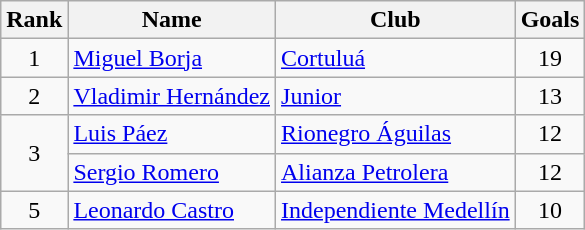<table class="wikitable" border="1">
<tr>
<th>Rank</th>
<th>Name</th>
<th>Club</th>
<th>Goals</th>
</tr>
<tr>
<td align=center>1</td>
<td> <a href='#'>Miguel Borja</a></td>
<td><a href='#'>Cortuluá</a></td>
<td align=center>19</td>
</tr>
<tr>
<td align=center>2</td>
<td> <a href='#'>Vladimir Hernández</a></td>
<td><a href='#'>Junior</a></td>
<td align=center>13</td>
</tr>
<tr>
<td rowspan=2 align=center>3</td>
<td> <a href='#'>Luis Páez</a></td>
<td><a href='#'>Rionegro Águilas</a></td>
<td align=center>12</td>
</tr>
<tr>
<td> <a href='#'>Sergio Romero</a></td>
<td><a href='#'>Alianza Petrolera</a></td>
<td align=center>12</td>
</tr>
<tr>
<td align=center>5</td>
<td> <a href='#'>Leonardo Castro</a></td>
<td><a href='#'>Independiente Medellín</a></td>
<td align=center>10</td>
</tr>
</table>
